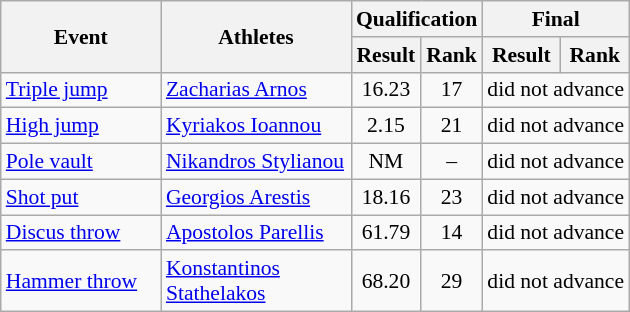<table class="wikitable" border="1" style="font-size:90%">
<tr>
<th rowspan="2" width=100>Event</th>
<th rowspan="2" width=120>Athletes</th>
<th colspan="2">Qualification</th>
<th colspan="2">Final</th>
</tr>
<tr>
<th>Result</th>
<th>Rank</th>
<th>Result</th>
<th>Rank</th>
</tr>
<tr>
<td><a href='#'>Triple jump</a></td>
<td><a href='#'>Zacharias Arnos</a></td>
<td align=center>16.23</td>
<td align=center>17</td>
<td align=center colspan="2">did not advance</td>
</tr>
<tr>
<td><a href='#'>High jump</a></td>
<td><a href='#'>Kyriakos Ioannou</a></td>
<td align=center>2.15</td>
<td align=center>21</td>
<td align=center colspan="2">did not advance</td>
</tr>
<tr>
<td><a href='#'>Pole vault</a></td>
<td><a href='#'>Nikandros Stylianou</a></td>
<td align=center>NM</td>
<td align=center>–</td>
<td align=center colspan="2">did not advance</td>
</tr>
<tr>
<td><a href='#'>Shot put</a></td>
<td><a href='#'>Georgios Arestis</a></td>
<td align=center>18.16</td>
<td align=center>23</td>
<td align=center colspan="2">did not advance</td>
</tr>
<tr>
<td><a href='#'>Discus throw</a></td>
<td><a href='#'>Apostolos Parellis</a></td>
<td align=center>61.79</td>
<td align=center>14</td>
<td align=center colspan="2">did not advance</td>
</tr>
<tr>
<td><a href='#'>Hammer throw</a></td>
<td><a href='#'>Konstantinos Stathelakos</a></td>
<td align=center>68.20</td>
<td align=center>29</td>
<td align=center colspan="2">did not advance</td>
</tr>
</table>
